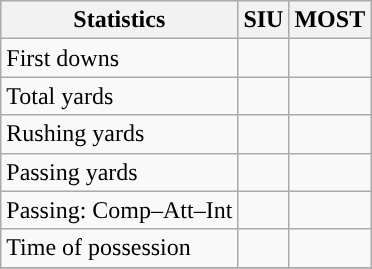<table class="wikitable" style="float: left;">
<tr>
<th>Statistics</th>
<th>SIU</th>
<th>MOST</th>
</tr>
<tr>
<td>First downs</td>
<td></td>
<td></td>
</tr>
<tr>
<td>Total yards</td>
<td></td>
<td></td>
</tr>
<tr>
<td>Rushing yards</td>
<td></td>
<td></td>
</tr>
<tr>
<td>Passing yards</td>
<td></td>
<td></td>
</tr>
<tr>
<td>Passing: Comp–Att–Int</td>
<td></td>
<td></td>
</tr>
<tr>
<td>Time of possession</td>
<td></td>
<td></td>
</tr>
<tr>
</tr>
</table>
